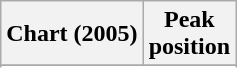<table class="wikitable sortable plainrowheaders" style="text-align:center">
<tr>
<th scope="col">Chart (2005)</th>
<th scope="col">Peak<br> position</th>
</tr>
<tr>
</tr>
<tr>
</tr>
<tr>
</tr>
<tr>
</tr>
<tr>
</tr>
<tr>
</tr>
<tr>
</tr>
</table>
